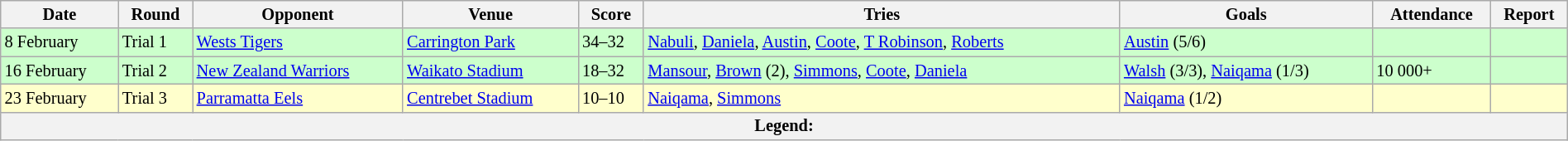<table class="wikitable"  style="font-size:85%; width:100%;">
<tr>
<th>Date</th>
<th>Round</th>
<th>Opponent</th>
<th>Venue</th>
<th>Score</th>
<th>Tries</th>
<th>Goals</th>
<th>Attendance</th>
<th>Report</th>
</tr>
<tr style="background:#CCFFCC;">
<td>8 February</td>
<td>Trial 1</td>
<td> <a href='#'>Wests Tigers</a></td>
<td><a href='#'>Carrington Park</a></td>
<td>34–32</td>
<td><a href='#'>Nabuli</a>, <a href='#'>Daniela</a>, <a href='#'>Austin</a>, <a href='#'>Coote</a>, <a href='#'>T Robinson</a>, <a href='#'>Roberts</a></td>
<td><a href='#'>Austin</a> (5/6)</td>
<td></td>
<td></td>
</tr>
<tr style="background:#CCFFCC;">
<td>16 February</td>
<td>Trial 2</td>
<td> <a href='#'>New Zealand Warriors</a></td>
<td><a href='#'>Waikato Stadium</a></td>
<td>18–32</td>
<td><a href='#'>Mansour</a>, <a href='#'>Brown</a> (2), <a href='#'>Simmons</a>, <a href='#'>Coote</a>, <a href='#'>Daniela</a></td>
<td><a href='#'>Walsh</a> (3/3), <a href='#'>Naiqama</a> (1/3)</td>
<td>10 000+</td>
<td></td>
</tr>
<tr |- style="background:#FFFFCC;">
<td>23 February</td>
<td>Trial 3</td>
<td> <a href='#'>Parramatta Eels</a></td>
<td><a href='#'>Centrebet Stadium</a></td>
<td>10–10</td>
<td><a href='#'>Naiqama</a>, <a href='#'>Simmons</a></td>
<td><a href='#'>Naiqama</a> (1/2)</td>
<td></td>
<td></td>
</tr>
<tr>
<th colspan="11"><strong>Legend</strong>:   </th>
</tr>
</table>
